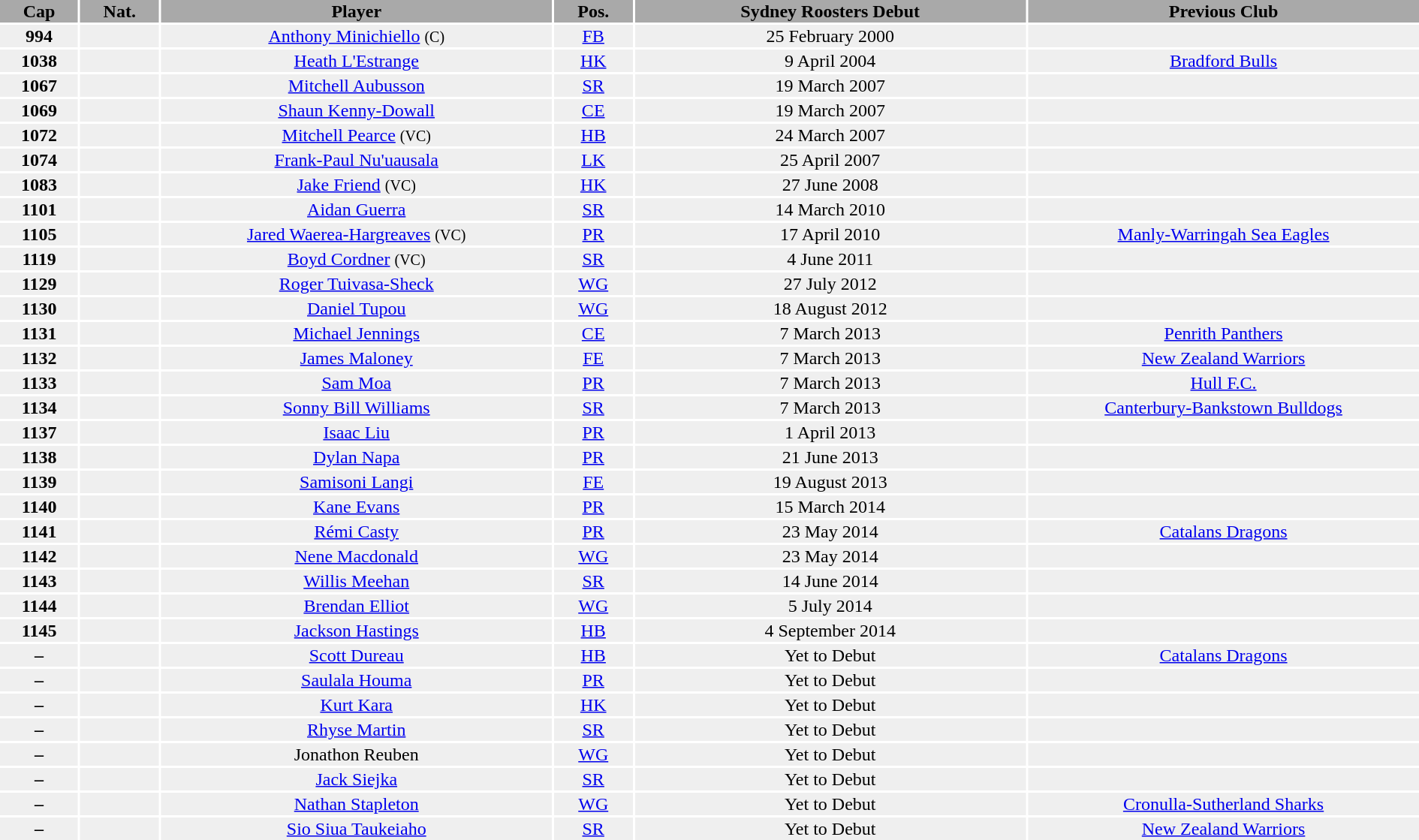<table width="100%">
<tr bgcolor="#A9A9A9">
<th width="5%">Cap</th>
<th width="5%">Nat.</th>
<th width="25%">Player</th>
<th width="5%">Pos.</th>
<th width="25%">Sydney Roosters Debut</th>
<th width="25%">Previous Club</th>
</tr>
<tr bgcolor="#EFEFEF">
<td align=center><strong>994</strong></td>
<td align=center></td>
<td align=center><a href='#'>Anthony Minichiello</a> <small>(C)</small></td>
<td align=center><a href='#'>FB</a></td>
<td align=center>25 February 2000</td>
<td align=center></td>
</tr>
<tr bgcolor="#EFEFEF">
<td align=center><strong>1038</strong></td>
<td align=center></td>
<td align=center><a href='#'>Heath L'Estrange</a></td>
<td align=center><a href='#'>HK</a></td>
<td align=center>9 April 2004</td>
<td align=center><a href='#'>Bradford Bulls</a></td>
</tr>
<tr bgcolor="#EFEFEF">
<td align=center><strong>1067</strong></td>
<td align=center></td>
<td align=center><a href='#'>Mitchell Aubusson</a></td>
<td align=center><a href='#'>SR</a></td>
<td align=center>19 March 2007</td>
<td align=center></td>
</tr>
<tr bgcolor="#EFEFEF">
<td align=center><strong>1069</strong></td>
<td align=center></td>
<td align=center><a href='#'>Shaun Kenny-Dowall</a></td>
<td align=center><a href='#'>CE</a></td>
<td align=center>19 March 2007</td>
<td align=center></td>
</tr>
<tr bgcolor="#EFEFEF">
<td align=center><strong>1072</strong></td>
<td align=center></td>
<td align=center><a href='#'>Mitchell Pearce</a> <small>(VC)</small></td>
<td align=center><a href='#'>HB</a></td>
<td align=center>24 March 2007</td>
<td align=center></td>
</tr>
<tr bgcolor="#EFEFEF">
<td align=center><strong>1074</strong></td>
<td align=center></td>
<td align=center><a href='#'>Frank-Paul Nu'uausala</a></td>
<td align=center><a href='#'>LK</a></td>
<td align=center>25 April 2007</td>
<td align=center></td>
</tr>
<tr bgcolor="#EFEFEF">
<td align=center><strong>1083</strong></td>
<td align=center></td>
<td align=center><a href='#'>Jake Friend</a> <small>(VC)</small></td>
<td align=center><a href='#'>HK</a></td>
<td align=center>27 June 2008</td>
<td align=center></td>
</tr>
<tr bgcolor="#EFEFEF">
<td align=center><strong>1101</strong></td>
<td align=center></td>
<td align=center><a href='#'>Aidan Guerra</a></td>
<td align=center><a href='#'>SR</a></td>
<td align=center>14 March 2010</td>
<td align=center></td>
</tr>
<tr bgcolor="#EFEFEF">
<td align=center><strong>1105</strong></td>
<td align=center></td>
<td align=center><a href='#'>Jared Waerea-Hargreaves</a> <small>(VC)</small></td>
<td align=center><a href='#'>PR</a></td>
<td align=center>17 April 2010</td>
<td align=center><a href='#'>Manly-Warringah Sea Eagles</a></td>
</tr>
<tr bgcolor="#EFEFEF">
<td align=center><strong>1119</strong></td>
<td align=center></td>
<td align=center><a href='#'>Boyd Cordner</a> <small>(VC)</small></td>
<td align=center><a href='#'>SR</a></td>
<td align=center>4 June 2011</td>
<td align=center></td>
</tr>
<tr bgcolor="#EFEFEF">
<td align=center><strong>1129</strong></td>
<td align=center></td>
<td align=center><a href='#'>Roger Tuivasa-Sheck</a></td>
<td align=center><a href='#'>WG</a></td>
<td align=center>27 July 2012</td>
<td align=center></td>
</tr>
<tr bgcolor="#EFEFEF">
<td align=center><strong>1130</strong></td>
<td align=center></td>
<td align=center><a href='#'>Daniel Tupou</a></td>
<td align=center><a href='#'>WG</a></td>
<td align=center>18 August 2012</td>
<td align=center></td>
</tr>
<tr bgcolor="#EFEFEF">
<td align=center><strong>1131</strong></td>
<td align=center></td>
<td align=center><a href='#'>Michael Jennings</a></td>
<td align=center><a href='#'>CE</a></td>
<td align=center>7 March 2013</td>
<td align=center><a href='#'>Penrith Panthers</a></td>
</tr>
<tr bgcolor="#EFEFEF">
<td align=center><strong>1132</strong></td>
<td align=center></td>
<td align=center><a href='#'>James Maloney</a></td>
<td align=center><a href='#'>FE</a></td>
<td align=center>7 March 2013</td>
<td align=center><a href='#'>New Zealand Warriors</a></td>
</tr>
<tr bgcolor="#EFEFEF">
<td align=center><strong>1133</strong></td>
<td align=center></td>
<td align=center><a href='#'>Sam Moa</a></td>
<td align=center><a href='#'>PR</a></td>
<td align=center>7 March 2013</td>
<td align=center><a href='#'>Hull F.C.</a></td>
</tr>
<tr bgcolor="#EFEFEF">
<td align=center><strong>1134</strong></td>
<td align=center></td>
<td align=center><a href='#'>Sonny Bill Williams</a></td>
<td align=center><a href='#'>SR</a></td>
<td align=center>7 March 2013</td>
<td align=center><a href='#'>Canterbury-Bankstown Bulldogs</a></td>
</tr>
<tr bgcolor="#EFEFEF">
<td align=center><strong>1137</strong></td>
<td align=center></td>
<td align=center><a href='#'>Isaac Liu</a></td>
<td align=center><a href='#'>PR</a></td>
<td align=center>1 April 2013</td>
<td align=center></td>
</tr>
<tr bgcolor="#EFEFEF">
<td align=center><strong>1138</strong></td>
<td align=center></td>
<td align=center><a href='#'>Dylan Napa</a></td>
<td align=center><a href='#'>PR</a></td>
<td align=center>21 June 2013</td>
<td align=center></td>
</tr>
<tr bgcolor="#EFEFEF">
<td align=center><strong>1139</strong></td>
<td align=center></td>
<td align=center><a href='#'>Samisoni Langi</a></td>
<td align=center><a href='#'>FE</a></td>
<td align=center>19 August 2013</td>
<td align=center></td>
</tr>
<tr bgcolor="#EFEFEF">
<td align=center><strong>1140</strong></td>
<td align=center></td>
<td align=center><a href='#'>Kane Evans</a></td>
<td align=center><a href='#'>PR</a></td>
<td align=center>15 March 2014</td>
<td align=center></td>
</tr>
<tr bgcolor="#EFEFEF">
<td align=center><strong>1141</strong></td>
<td align=center></td>
<td align=center><a href='#'>Rémi Casty</a></td>
<td align=center><a href='#'>PR</a></td>
<td align=center>23 May 2014</td>
<td align=center><a href='#'>Catalans Dragons</a></td>
</tr>
<tr bgcolor="#EFEFEF">
<td align=center><strong>1142</strong></td>
<td align=center></td>
<td align=center><a href='#'>Nene Macdonald</a></td>
<td align=center><a href='#'>WG</a></td>
<td align=center>23 May 2014</td>
<td align=center></td>
</tr>
<tr bgcolor="#EFEFEF">
<td align=center><strong>1143</strong></td>
<td align=center></td>
<td align=center><a href='#'>Willis Meehan</a></td>
<td align=center><a href='#'>SR</a></td>
<td align=center>14 June 2014</td>
<td></td>
</tr>
<tr bgcolor="#EFEFEF">
<td align=center><strong>1144</strong></td>
<td align=center></td>
<td align=center><a href='#'>Brendan Elliot</a></td>
<td align=center><a href='#'>WG</a></td>
<td align=center>5 July 2014</td>
<td align=center></td>
</tr>
<tr bgcolor="#EFEFEF">
<td align=center><strong>1145</strong></td>
<td align=center></td>
<td align=center><a href='#'>Jackson Hastings</a></td>
<td align=center><a href='#'>HB</a></td>
<td align=center>4 September 2014</td>
<td align=center></td>
</tr>
<tr bgcolor="#EFEFEF">
<td align=center><strong>–</strong></td>
<td align=center></td>
<td align=center><a href='#'>Scott Dureau</a></td>
<td align=center><a href='#'>HB</a></td>
<td align=center>Yet to Debut</td>
<td align=center><a href='#'>Catalans Dragons</a></td>
</tr>
<tr bgcolor="#EFEFEF">
<td align=center><strong>–</strong></td>
<td align=center></td>
<td align=center><a href='#'>Saulala Houma</a></td>
<td align=center><a href='#'>PR</a></td>
<td align=center>Yet to Debut</td>
<td align=center></td>
</tr>
<tr bgcolor="#EFEFEF">
<td align=center><strong>–</strong></td>
<td align=center></td>
<td align=center><a href='#'>Kurt Kara</a></td>
<td align=center><a href='#'>HK</a></td>
<td align=center>Yet to Debut</td>
<td align=center></td>
</tr>
<tr bgcolor="#EFEFEF">
<td align=center><strong>–</strong></td>
<td align=center></td>
<td align=center><a href='#'>Rhyse Martin</a></td>
<td align=center><a href='#'>SR</a></td>
<td align=center>Yet to Debut</td>
<td align=center></td>
</tr>
<tr bgcolor="#EFEFEF">
<td align=center><strong>–</strong></td>
<td align=center></td>
<td align=center>Jonathon Reuben</td>
<td align=center><a href='#'>WG</a></td>
<td align=center>Yet to Debut</td>
<td align=center></td>
</tr>
<tr bgcolor="#EFEFEF">
<td align=center><strong>–</strong></td>
<td align=center></td>
<td align=center><a href='#'>Jack Siejka</a></td>
<td align=center><a href='#'>SR</a></td>
<td align=center>Yet to Debut</td>
<td align=center></td>
</tr>
<tr bgcolor="#EFEFEF">
<td align=center><strong>–</strong></td>
<td align=center></td>
<td align=center><a href='#'>Nathan Stapleton</a></td>
<td align=center><a href='#'>WG</a></td>
<td align=center>Yet to Debut</td>
<td align=center><a href='#'>Cronulla-Sutherland Sharks</a></td>
</tr>
<tr bgcolor="#EFEFEF">
<td align=center><strong>–</strong></td>
<td align=center></td>
<td align=center><a href='#'>Sio Siua Taukeiaho</a></td>
<td align=center><a href='#'>SR</a></td>
<td align=center>Yet to Debut</td>
<td align=center><a href='#'>New Zealand Warriors</a></td>
</tr>
</table>
